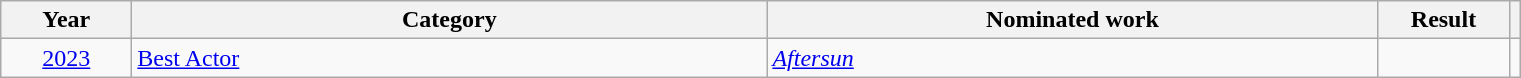<table class=wikitable>
<tr>
<th scope="col" style="width:5em;">Year</th>
<th scope="col" style="width:26em;">Category</th>
<th scope="col" style="width:25em;">Nominated work</th>
<th scope="col" style="width:5em;">Result</th>
<th></th>
</tr>
<tr>
<td style="text-align:center;"><a href='#'>2023</a></td>
<td><a href='#'>Best Actor</a></td>
<td><em><a href='#'>Aftersun</a></em></td>
<td></td>
<td style="text-align:center;"></td>
</tr>
</table>
